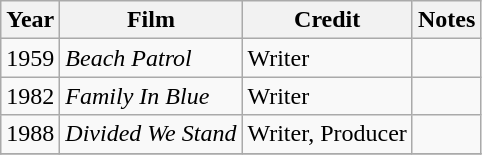<table class="wikitable">
<tr>
<th>Year</th>
<th>Film</th>
<th>Credit</th>
<th>Notes</th>
</tr>
<tr>
<td>1959</td>
<td><em>Beach Patrol</em></td>
<td>Writer</td>
<td></td>
</tr>
<tr>
<td>1982</td>
<td><em>Family In Blue</em></td>
<td>Writer</td>
<td></td>
</tr>
<tr>
<td>1988</td>
<td><em>Divided We Stand</em></td>
<td>Writer, Producer</td>
<td></td>
</tr>
<tr>
</tr>
</table>
